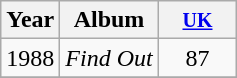<table class="wikitable">
<tr>
<th>Year</th>
<th>Album</th>
<th style="width:45px;"><small><a href='#'>UK</a></small><br></th>
</tr>
<tr>
<td>1988</td>
<td><em>Find Out</em></td>
<td align=center>87</td>
</tr>
<tr>
</tr>
</table>
